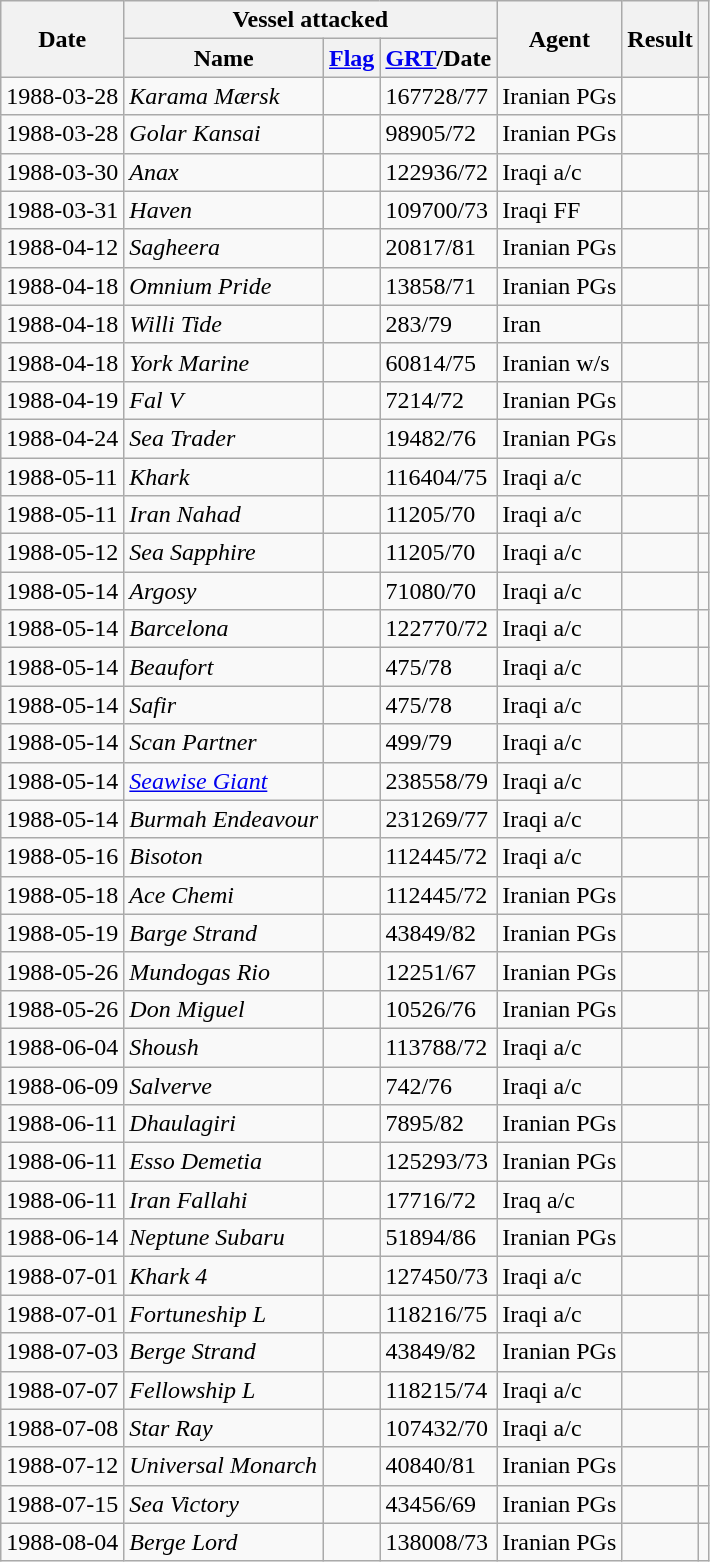<table class="wikitable">
<tr>
<th rowspan=2>Date</th>
<th colspan=3>Vessel attacked</th>
<th rowspan=2>Agent</th>
<th rowspan=2>Result</th>
<th rowspan=2></th>
</tr>
<tr>
<th>Name</th>
<th><a href='#'>Flag</a></th>
<th><a href='#'>GRT</a>/Date</th>
</tr>
<tr>
<td>1988-03-28</td>
<td><em>Karama Mærsk</em></td>
<td></td>
<td>167728/77</td>
<td>Iranian PGs</td>
<td></td>
<td></td>
</tr>
<tr>
<td>1988-03-28</td>
<td><em>Golar Kansai</em></td>
<td></td>
<td>98905/72</td>
<td>Iranian PGs</td>
<td></td>
<td></td>
</tr>
<tr>
<td>1988-03-30</td>
<td><em>Anax</em></td>
<td></td>
<td>122936/72</td>
<td>Iraqi a/c</td>
<td></td>
<td></td>
</tr>
<tr>
<td>1988-03-31</td>
<td><em>Haven</em></td>
<td></td>
<td>109700/73</td>
<td>Iraqi FF</td>
<td></td>
<td></td>
</tr>
<tr>
<td>1988-04-12</td>
<td><em>Sagheera</em></td>
<td></td>
<td>20817/81</td>
<td>Iranian PGs</td>
<td></td>
<td></td>
</tr>
<tr>
<td>1988-04-18</td>
<td><em>Omnium Pride</em></td>
<td></td>
<td>13858/71</td>
<td>Iranian PGs</td>
<td></td>
<td></td>
</tr>
<tr>
<td>1988-04-18</td>
<td><em>Willi Tide</em></td>
<td></td>
<td>283/79</td>
<td>Iran</td>
<td></td>
<td></td>
</tr>
<tr>
<td>1988-04-18</td>
<td><em>York Marine</em></td>
<td></td>
<td>60814/75</td>
<td>Iranian w/s</td>
<td></td>
<td></td>
</tr>
<tr>
<td>1988-04-19</td>
<td><em>Fal V</em></td>
<td></td>
<td>7214/72</td>
<td>Iranian PGs</td>
<td></td>
<td></td>
</tr>
<tr>
<td>1988-04-24</td>
<td><em>Sea Trader</em></td>
<td></td>
<td>19482/76</td>
<td>Iranian PGs</td>
<td></td>
<td></td>
</tr>
<tr>
<td>1988-05-11</td>
<td><em>Khark</em></td>
<td></td>
<td>116404/75</td>
<td>Iraqi a/c</td>
<td></td>
<td></td>
</tr>
<tr>
<td>1988-05-11</td>
<td><em>Iran Nahad</em></td>
<td></td>
<td>11205/70</td>
<td>Iraqi a/c</td>
<td></td>
<td></td>
</tr>
<tr>
<td>1988-05-12</td>
<td><em>Sea Sapphire</em></td>
<td></td>
<td>11205/70</td>
<td>Iraqi a/c</td>
<td></td>
<td></td>
</tr>
<tr>
<td>1988-05-14</td>
<td><em>Argosy</em></td>
<td></td>
<td>71080/70</td>
<td>Iraqi a/c</td>
<td></td>
<td></td>
</tr>
<tr>
<td>1988-05-14</td>
<td><em>Barcelona</em></td>
<td></td>
<td>122770/72</td>
<td>Iraqi a/c</td>
<td></td>
<td></td>
</tr>
<tr>
<td>1988-05-14</td>
<td><em>Beaufort</em></td>
<td></td>
<td>475/78</td>
<td>Iraqi a/c</td>
<td></td>
<td></td>
</tr>
<tr>
<td>1988-05-14</td>
<td><em>Safir</em></td>
<td></td>
<td>475/78</td>
<td>Iraqi a/c</td>
<td></td>
<td></td>
</tr>
<tr>
<td>1988-05-14</td>
<td><em>Scan Partner</em></td>
<td></td>
<td>499/79</td>
<td>Iraqi a/c</td>
<td></td>
<td></td>
</tr>
<tr>
<td>1988-05-14</td>
<td><em><a href='#'>Seawise Giant</a></em></td>
<td></td>
<td>238558/79</td>
<td>Iraqi a/c</td>
<td></td>
<td></td>
</tr>
<tr>
<td>1988-05-14</td>
<td><em>Burmah Endeavour</em></td>
<td></td>
<td>231269/77</td>
<td>Iraqi a/c</td>
<td></td>
<td></td>
</tr>
<tr>
<td>1988-05-16</td>
<td><em>Bisoton</em></td>
<td></td>
<td>112445/72</td>
<td>Iraqi a/c</td>
<td></td>
<td></td>
</tr>
<tr>
<td>1988-05-18</td>
<td><em>Ace Chemi</em></td>
<td></td>
<td>112445/72</td>
<td>Iranian PGs</td>
<td></td>
<td></td>
</tr>
<tr>
<td>1988-05-19</td>
<td><em>Barge Strand</em></td>
<td></td>
<td>43849/82</td>
<td>Iranian PGs</td>
<td></td>
<td></td>
</tr>
<tr>
<td>1988-05-26</td>
<td><em>Mundogas Rio</em></td>
<td></td>
<td>12251/67</td>
<td>Iranian PGs</td>
<td></td>
<td></td>
</tr>
<tr>
<td>1988-05-26</td>
<td><em>Don Miguel</em></td>
<td></td>
<td>10526/76</td>
<td>Iranian PGs</td>
<td></td>
<td></td>
</tr>
<tr>
<td>1988-06-04</td>
<td><em>Shoush</em></td>
<td></td>
<td>113788/72</td>
<td>Iraqi a/c</td>
<td></td>
<td></td>
</tr>
<tr>
<td>1988-06-09</td>
<td><em>Salverve</em></td>
<td></td>
<td>742/76</td>
<td>Iraqi a/c</td>
<td></td>
<td></td>
</tr>
<tr>
<td>1988-06-11</td>
<td><em>Dhaulagiri</em></td>
<td></td>
<td>7895/82</td>
<td>Iranian PGs</td>
<td></td>
<td></td>
</tr>
<tr>
<td>1988-06-11</td>
<td><em>Esso Demetia</em></td>
<td></td>
<td>125293/73</td>
<td>Iranian PGs</td>
<td></td>
<td></td>
</tr>
<tr>
<td>1988-06-11</td>
<td><em>Iran Fallahi</em></td>
<td></td>
<td>17716/72</td>
<td>Iraq a/c</td>
<td></td>
<td></td>
</tr>
<tr>
<td>1988-06-14</td>
<td><em>Neptune Subaru</em></td>
<td></td>
<td>51894/86</td>
<td>Iranian PGs</td>
<td></td>
<td></td>
</tr>
<tr>
<td>1988-07-01</td>
<td><em>Khark 4</em></td>
<td></td>
<td>127450/73</td>
<td>Iraqi a/c</td>
<td></td>
<td></td>
</tr>
<tr>
<td>1988-07-01</td>
<td><em>Fortuneship L</em></td>
<td></td>
<td>118216/75</td>
<td>Iraqi a/c</td>
<td></td>
<td></td>
</tr>
<tr>
<td>1988-07-03</td>
<td><em>Berge Strand</em></td>
<td></td>
<td>43849/82</td>
<td>Iranian PGs</td>
<td></td>
<td></td>
</tr>
<tr>
<td>1988-07-07</td>
<td><em>Fellowship L</em></td>
<td></td>
<td>118215/74</td>
<td>Iraqi a/c</td>
<td></td>
<td></td>
</tr>
<tr>
<td>1988-07-08</td>
<td><em>Star Ray</em></td>
<td></td>
<td>107432/70</td>
<td>Iraqi a/c</td>
<td></td>
<td></td>
</tr>
<tr>
<td>1988-07-12</td>
<td><em>Universal Monarch</em></td>
<td></td>
<td>40840/81</td>
<td>Iranian PGs</td>
<td></td>
<td></td>
</tr>
<tr>
<td>1988-07-15</td>
<td><em>Sea Victory</em></td>
<td></td>
<td>43456/69</td>
<td>Iranian PGs</td>
<td></td>
<td></td>
</tr>
<tr>
<td>1988-08-04</td>
<td><em>Berge Lord</em></td>
<td></td>
<td>138008/73</td>
<td>Iranian PGs</td>
<td></td>
<td></td>
</tr>
</table>
